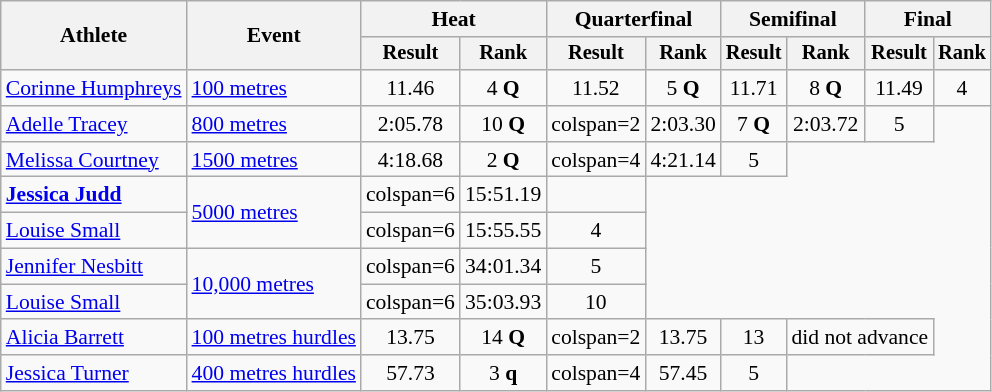<table class=wikitable style="font-size:90%">
<tr>
<th rowspan="2">Athlete</th>
<th rowspan="2">Event</th>
<th colspan="2">Heat</th>
<th colspan="2">Quarterfinal</th>
<th colspan="2">Semifinal</th>
<th colspan="2">Final</th>
</tr>
<tr style="font-size:95%">
<th>Result</th>
<th>Rank</th>
<th>Result</th>
<th>Rank</th>
<th>Result</th>
<th>Rank</th>
<th>Result</th>
<th>Rank</th>
</tr>
<tr align=center>
<td align=left><a href='#'>Corinne Humphreys</a></td>
<td align=left><a href='#'>100 metres</a></td>
<td>11.46</td>
<td>4 <strong>Q</strong></td>
<td>11.52</td>
<td>5 <strong>Q</strong></td>
<td>11.71</td>
<td>8 <strong>Q</strong></td>
<td>11.49</td>
<td>4</td>
</tr>
<tr align=center>
<td align=left><a href='#'>Adelle Tracey</a></td>
<td align=left><a href='#'>800 metres</a></td>
<td>2:05.78</td>
<td>10 <strong>Q</strong></td>
<td>colspan=2 </td>
<td>2:03.30</td>
<td>7 <strong>Q</strong></td>
<td>2:03.72</td>
<td>5</td>
</tr>
<tr align=center>
<td align=left><a href='#'>Melissa Courtney</a></td>
<td align=left><a href='#'>1500 metres</a></td>
<td>4:18.68</td>
<td>2 <strong>Q</strong></td>
<td>colspan=4 </td>
<td>4:21.14</td>
<td>5</td>
</tr>
<tr align=center>
<td align=left><strong><a href='#'>Jessica Judd</a></strong></td>
<td align=left rowspan=2><a href='#'>5000 metres</a></td>
<td>colspan=6 </td>
<td>15:51.19</td>
<td></td>
</tr>
<tr align=center>
<td align=left><a href='#'>Louise Small</a></td>
<td>colspan=6 </td>
<td>15:55.55</td>
<td>4</td>
</tr>
<tr align=center>
<td align=left><a href='#'>Jennifer Nesbitt</a></td>
<td align=left rowspan=2><a href='#'>10,000 metres</a></td>
<td>colspan=6 </td>
<td>34:01.34</td>
<td>5</td>
</tr>
<tr align=center>
<td align=left><a href='#'>Louise Small</a></td>
<td>colspan=6 </td>
<td>35:03.93</td>
<td>10</td>
</tr>
<tr align=center>
<td align=left><a href='#'>Alicia Barrett</a></td>
<td align=left><a href='#'>100 metres hurdles</a></td>
<td>13.75</td>
<td>14 <strong>Q</strong></td>
<td>colspan=2 </td>
<td>13.75</td>
<td>13</td>
<td colspan=2>did not advance</td>
</tr>
<tr align=center>
<td align=left><a href='#'>Jessica Turner</a></td>
<td align=left><a href='#'>400 metres hurdles</a></td>
<td>57.73</td>
<td>3 <strong>q</strong></td>
<td>colspan=4 </td>
<td>57.45</td>
<td>5</td>
</tr>
</table>
